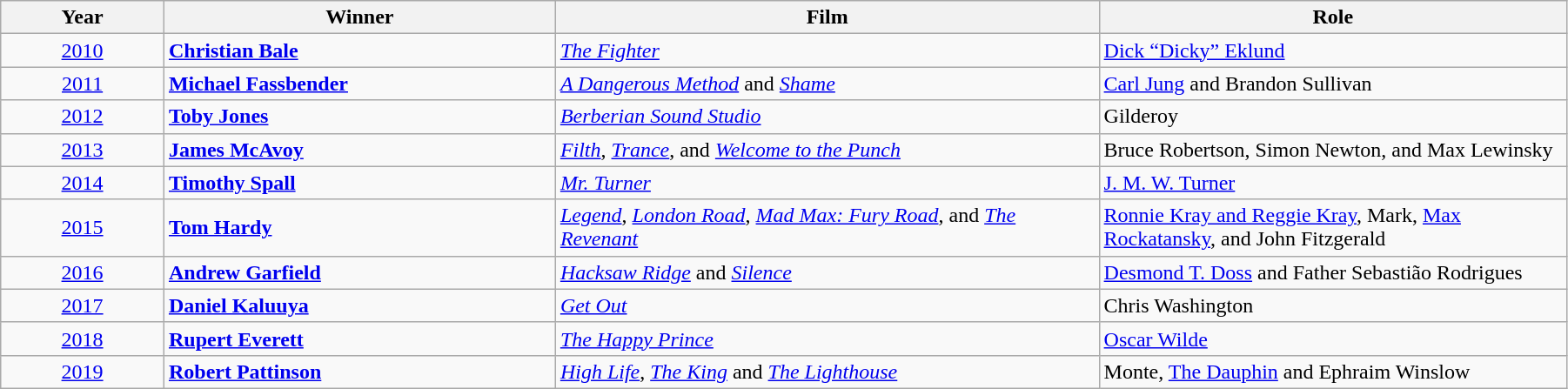<table class="wikitable" width="95%" cellpadding="5">
<tr>
<th width="100"><strong>Year</strong></th>
<th width="250"><strong>Winner</strong></th>
<th width="350"><strong>Film</strong></th>
<th width="300"><strong>Role</strong></th>
</tr>
<tr>
<td style="text-align:center;"><a href='#'>2010</a></td>
<td><strong><a href='#'>Christian Bale</a></strong></td>
<td><em><a href='#'>The Fighter</a></em></td>
<td><a href='#'>Dick “Dicky” Eklund</a></td>
</tr>
<tr>
<td style="text-align:center;"><a href='#'>2011</a></td>
<td><strong><a href='#'>Michael Fassbender</a></strong></td>
<td><em><a href='#'>A Dangerous Method</a></em> and <em><a href='#'>Shame</a></em></td>
<td><a href='#'>Carl Jung</a> and Brandon Sullivan</td>
</tr>
<tr>
<td style="text-align:center;"><a href='#'>2012</a></td>
<td><strong><a href='#'>Toby Jones</a></strong></td>
<td><em><a href='#'>Berberian Sound Studio</a></em></td>
<td>Gilderoy</td>
</tr>
<tr>
<td style="text-align:center;"><a href='#'>2013</a></td>
<td><strong><a href='#'>James McAvoy</a></strong></td>
<td><em><a href='#'>Filth</a></em>, <em><a href='#'>Trance</a></em>, and <em><a href='#'>Welcome to the Punch</a></em></td>
<td>Bruce Robertson, Simon Newton, and Max Lewinsky</td>
</tr>
<tr>
<td style="text-align:center;"><a href='#'>2014</a></td>
<td><strong><a href='#'>Timothy Spall</a></strong></td>
<td><em><a href='#'>Mr. Turner</a></em></td>
<td><a href='#'>J. M. W. Turner</a></td>
</tr>
<tr>
<td style="text-align:center;"><a href='#'>2015</a></td>
<td><strong><a href='#'>Tom Hardy</a></strong></td>
<td><em><a href='#'>Legend</a></em>, <em><a href='#'>London Road</a></em>, <em><a href='#'>Mad Max: Fury Road</a></em>, and <em><a href='#'>The Revenant</a></em></td>
<td><a href='#'>Ronnie Kray and Reggie Kray</a>, Mark, <a href='#'>Max Rockatansky</a>, and John Fitzgerald</td>
</tr>
<tr>
<td style="text-align:center;"><a href='#'>2016</a></td>
<td><strong><a href='#'>Andrew Garfield</a></strong></td>
<td><em><a href='#'>Hacksaw Ridge</a></em> and <em><a href='#'>Silence</a></em></td>
<td><a href='#'>Desmond T. Doss</a> and Father Sebastião Rodrigues</td>
</tr>
<tr>
<td style="text-align:center;"><a href='#'>2017</a></td>
<td><strong><a href='#'>Daniel Kaluuya</a></strong></td>
<td><em><a href='#'>Get Out</a></em></td>
<td>Chris Washington</td>
</tr>
<tr>
<td style="text-align:center;"><a href='#'>2018</a></td>
<td><strong><a href='#'>Rupert Everett</a></strong></td>
<td><em><a href='#'>The Happy Prince</a></em></td>
<td><a href='#'>Oscar Wilde</a></td>
</tr>
<tr>
<td style="text-align:center;"><a href='#'>2019</a></td>
<td><strong><a href='#'>Robert Pattinson</a></strong></td>
<td><em><a href='#'>High Life</a></em>, <em><a href='#'>The King</a></em> and <em><a href='#'>The Lighthouse</a></em></td>
<td>Monte, <a href='#'>The Dauphin</a> and Ephraim Winslow</td>
</tr>
</table>
